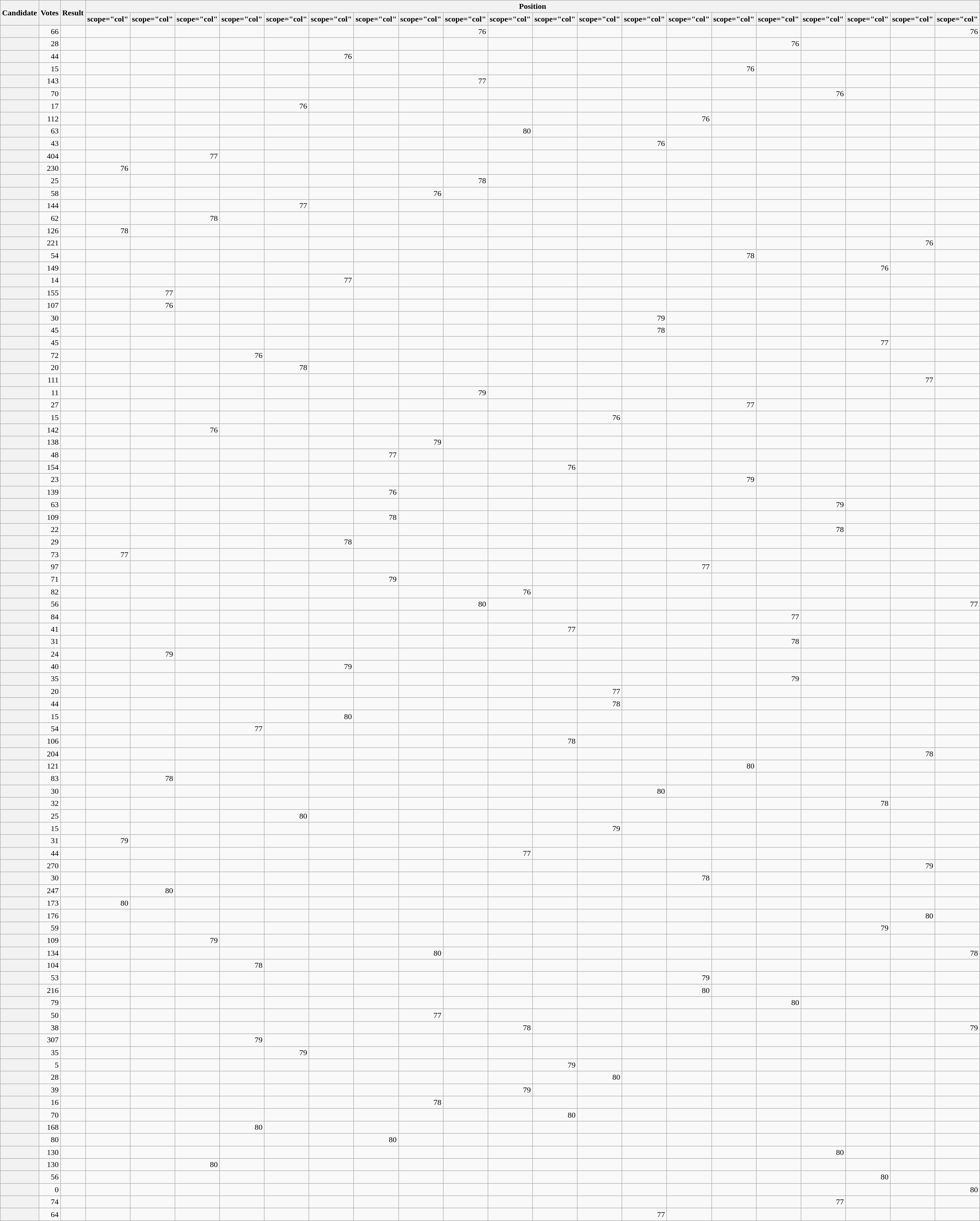<table class="wikitable sortable">
<tr>
<th scope="col" rowspan="2">Candidate</th>
<th scope="col" rowspan="2">Votes</th>
<th scope="col" rowspan="2">Result</th>
<th scope="col" colspan="20">Position</th>
</tr>
<tr>
<th>scope="col" </th>
<th>scope="col" </th>
<th>scope="col" </th>
<th>scope="col" </th>
<th>scope="col" </th>
<th>scope="col" </th>
<th>scope="col" </th>
<th>scope="col" </th>
<th>scope="col" </th>
<th>scope="col" </th>
<th>scope="col" </th>
<th>scope="col" </th>
<th>scope="col" </th>
<th>scope="col" </th>
<th>scope="col" </th>
<th>scope="col" </th>
<th>scope="col" </th>
<th>scope="col" </th>
<th>scope="col" </th>
<th>scope="col" </th>
</tr>
<tr>
<th scope="row"></th>
<td style="text-align:right">66</td>
<td></td>
<td></td>
<td></td>
<td></td>
<td></td>
<td></td>
<td></td>
<td></td>
<td></td>
<td style="text-align:right">76</td>
<td></td>
<td></td>
<td></td>
<td></td>
<td></td>
<td></td>
<td></td>
<td></td>
<td></td>
<td></td>
<td style="text-align:right">76</td>
</tr>
<tr>
<th scope="row"></th>
<td style="text-align:right">28</td>
<td></td>
<td></td>
<td></td>
<td></td>
<td></td>
<td></td>
<td></td>
<td></td>
<td></td>
<td></td>
<td></td>
<td></td>
<td></td>
<td></td>
<td></td>
<td></td>
<td style="text-align:right">76</td>
<td></td>
<td></td>
<td></td>
<td></td>
</tr>
<tr>
<th scope="row"></th>
<td style="text-align:right">44</td>
<td></td>
<td></td>
<td></td>
<td></td>
<td></td>
<td></td>
<td style="text-align:right">76</td>
<td></td>
<td></td>
<td></td>
<td></td>
<td></td>
<td></td>
<td></td>
<td></td>
<td></td>
<td></td>
<td></td>
<td></td>
<td></td>
<td></td>
</tr>
<tr>
<th scope="row"></th>
<td style="text-align:right">15</td>
<td></td>
<td></td>
<td></td>
<td></td>
<td></td>
<td></td>
<td></td>
<td></td>
<td></td>
<td></td>
<td></td>
<td></td>
<td></td>
<td></td>
<td></td>
<td style="text-align:right">76</td>
<td></td>
<td></td>
<td></td>
<td></td>
<td></td>
</tr>
<tr>
<th scope="row"></th>
<td style="text-align:right">143</td>
<td></td>
<td></td>
<td></td>
<td></td>
<td></td>
<td></td>
<td></td>
<td></td>
<td></td>
<td style="text-align:right">77</td>
<td></td>
<td></td>
<td></td>
<td></td>
<td></td>
<td></td>
<td></td>
<td></td>
<td></td>
<td></td>
<td></td>
</tr>
<tr>
<th scope="row"></th>
<td style="text-align:right">70</td>
<td></td>
<td></td>
<td></td>
<td></td>
<td></td>
<td></td>
<td></td>
<td></td>
<td></td>
<td></td>
<td></td>
<td></td>
<td></td>
<td></td>
<td></td>
<td></td>
<td></td>
<td style="text-align:right">76</td>
<td></td>
<td></td>
<td></td>
</tr>
<tr>
<th scope="row"></th>
<td style="text-align:right">17</td>
<td></td>
<td></td>
<td></td>
<td></td>
<td></td>
<td style="text-align:right">76</td>
<td></td>
<td></td>
<td></td>
<td></td>
<td></td>
<td></td>
<td></td>
<td></td>
<td></td>
<td></td>
<td></td>
<td></td>
<td></td>
<td></td>
<td></td>
</tr>
<tr>
<th scope="row"></th>
<td style="text-align:right">112</td>
<td></td>
<td></td>
<td></td>
<td></td>
<td></td>
<td></td>
<td></td>
<td></td>
<td></td>
<td></td>
<td></td>
<td></td>
<td></td>
<td></td>
<td style="text-align:right">76</td>
<td></td>
<td></td>
<td></td>
<td></td>
<td></td>
<td></td>
</tr>
<tr>
<th scope="row"></th>
<td style="text-align:right">63</td>
<td></td>
<td></td>
<td></td>
<td></td>
<td></td>
<td></td>
<td></td>
<td></td>
<td></td>
<td></td>
<td style="text-align:right">80</td>
<td></td>
<td></td>
<td></td>
<td></td>
<td></td>
<td></td>
<td></td>
<td></td>
<td></td>
<td></td>
</tr>
<tr>
<th scope="row"></th>
<td style="text-align:right">43</td>
<td></td>
<td></td>
<td></td>
<td></td>
<td></td>
<td></td>
<td></td>
<td></td>
<td></td>
<td></td>
<td></td>
<td></td>
<td></td>
<td style="text-align:right">76</td>
<td></td>
<td></td>
<td></td>
<td></td>
<td></td>
<td></td>
<td></td>
</tr>
<tr>
<th scope="row"></th>
<td style="text-align:right">404</td>
<td></td>
<td></td>
<td></td>
<td style="text-align:right">77</td>
<td></td>
<td></td>
<td></td>
<td></td>
<td></td>
<td></td>
<td></td>
<td></td>
<td></td>
<td></td>
<td></td>
<td></td>
<td></td>
<td></td>
<td></td>
<td></td>
<td></td>
</tr>
<tr>
<th scope="row"></th>
<td style="text-align:right">230</td>
<td></td>
<td style="text-align:right">76</td>
<td></td>
<td></td>
<td></td>
<td></td>
<td></td>
<td></td>
<td></td>
<td></td>
<td></td>
<td></td>
<td></td>
<td></td>
<td></td>
<td></td>
<td></td>
<td></td>
<td></td>
<td></td>
<td></td>
</tr>
<tr>
<th scope="row"></th>
<td style="text-align:right">25</td>
<td></td>
<td></td>
<td></td>
<td></td>
<td></td>
<td></td>
<td></td>
<td></td>
<td></td>
<td style="text-align:right">78</td>
<td></td>
<td></td>
<td></td>
<td></td>
<td></td>
<td></td>
<td></td>
<td></td>
<td></td>
<td></td>
<td></td>
</tr>
<tr>
<th scope="row"></th>
<td style="text-align:right">58</td>
<td></td>
<td></td>
<td></td>
<td></td>
<td></td>
<td></td>
<td></td>
<td></td>
<td style="text-align:right">76</td>
<td></td>
<td></td>
<td></td>
<td></td>
<td></td>
<td></td>
<td></td>
<td></td>
<td></td>
<td></td>
<td></td>
<td></td>
</tr>
<tr>
<th scope="row"></th>
<td style="text-align:right">144</td>
<td></td>
<td></td>
<td></td>
<td></td>
<td></td>
<td style="text-align:right">77</td>
<td></td>
<td></td>
<td></td>
<td></td>
<td></td>
<td></td>
<td></td>
<td></td>
<td></td>
<td></td>
<td></td>
<td></td>
<td></td>
<td></td>
<td></td>
</tr>
<tr>
<th scope="row"></th>
<td style="text-align:right">62</td>
<td></td>
<td></td>
<td></td>
<td style="text-align:right">78</td>
<td></td>
<td></td>
<td></td>
<td></td>
<td></td>
<td></td>
<td></td>
<td></td>
<td></td>
<td></td>
<td></td>
<td></td>
<td></td>
<td></td>
<td></td>
<td></td>
<td></td>
</tr>
<tr>
<th scope="row"></th>
<td style="text-align:right">126</td>
<td></td>
<td style="text-align:right">78</td>
<td></td>
<td></td>
<td></td>
<td></td>
<td></td>
<td></td>
<td></td>
<td></td>
<td></td>
<td></td>
<td></td>
<td></td>
<td></td>
<td></td>
<td></td>
<td></td>
<td></td>
<td></td>
<td></td>
</tr>
<tr>
<th scope="row"></th>
<td style="text-align:right">221</td>
<td></td>
<td></td>
<td></td>
<td></td>
<td></td>
<td></td>
<td></td>
<td></td>
<td></td>
<td></td>
<td></td>
<td></td>
<td></td>
<td></td>
<td></td>
<td></td>
<td></td>
<td></td>
<td></td>
<td style="text-align:right">76</td>
<td></td>
</tr>
<tr>
<th scope="row"></th>
<td style="text-align:right">54</td>
<td></td>
<td></td>
<td></td>
<td></td>
<td></td>
<td></td>
<td></td>
<td></td>
<td></td>
<td></td>
<td></td>
<td></td>
<td></td>
<td></td>
<td></td>
<td style="text-align:right">78</td>
<td></td>
<td></td>
<td></td>
<td></td>
<td></td>
</tr>
<tr>
<th scope="row"></th>
<td style="text-align:right">149</td>
<td></td>
<td></td>
<td></td>
<td></td>
<td></td>
<td></td>
<td></td>
<td></td>
<td></td>
<td></td>
<td></td>
<td></td>
<td></td>
<td></td>
<td></td>
<td></td>
<td></td>
<td></td>
<td style="text-align:right">76</td>
<td></td>
<td></td>
</tr>
<tr>
<th scope="row"></th>
<td style="text-align:right">14</td>
<td></td>
<td></td>
<td></td>
<td></td>
<td></td>
<td></td>
<td style="text-align:right">77</td>
<td></td>
<td></td>
<td></td>
<td></td>
<td></td>
<td></td>
<td></td>
<td></td>
<td></td>
<td></td>
<td></td>
<td></td>
<td></td>
<td></td>
</tr>
<tr>
<th scope="row"></th>
<td style="text-align:right">155</td>
<td></td>
<td></td>
<td style="text-align:right">77</td>
<td></td>
<td></td>
<td></td>
<td></td>
<td></td>
<td></td>
<td></td>
<td></td>
<td></td>
<td></td>
<td></td>
<td></td>
<td></td>
<td></td>
<td></td>
<td></td>
<td></td>
<td></td>
</tr>
<tr>
<th scope="row"></th>
<td style="text-align:right">107</td>
<td></td>
<td></td>
<td style="text-align:right">76</td>
<td></td>
<td></td>
<td></td>
<td></td>
<td></td>
<td></td>
<td></td>
<td></td>
<td></td>
<td></td>
<td></td>
<td></td>
<td></td>
<td></td>
<td></td>
<td></td>
<td></td>
<td></td>
</tr>
<tr>
<th scope="row"></th>
<td style="text-align:right">30</td>
<td></td>
<td></td>
<td></td>
<td></td>
<td></td>
<td></td>
<td></td>
<td></td>
<td></td>
<td></td>
<td></td>
<td></td>
<td></td>
<td style="text-align:right">79</td>
<td></td>
<td></td>
<td></td>
<td></td>
<td></td>
<td></td>
<td></td>
</tr>
<tr>
<th scope="row"></th>
<td style="text-align:right">45</td>
<td></td>
<td></td>
<td></td>
<td></td>
<td></td>
<td></td>
<td></td>
<td></td>
<td></td>
<td></td>
<td></td>
<td></td>
<td></td>
<td style="text-align:right">78</td>
<td></td>
<td></td>
<td></td>
<td></td>
<td></td>
<td></td>
<td></td>
</tr>
<tr>
<th scope="row"></th>
<td style="text-align:right">45</td>
<td></td>
<td></td>
<td></td>
<td></td>
<td></td>
<td></td>
<td></td>
<td></td>
<td></td>
<td></td>
<td></td>
<td></td>
<td></td>
<td></td>
<td></td>
<td></td>
<td></td>
<td></td>
<td style="text-align:right">77</td>
<td></td>
<td></td>
</tr>
<tr>
<th scope="row"></th>
<td style="text-align:right">72</td>
<td></td>
<td></td>
<td></td>
<td></td>
<td style="text-align:right">76</td>
<td></td>
<td></td>
<td></td>
<td></td>
<td></td>
<td></td>
<td></td>
<td></td>
<td></td>
<td></td>
<td></td>
<td></td>
<td></td>
<td></td>
<td></td>
<td></td>
</tr>
<tr>
<th scope="row"></th>
<td style="text-align:right">20</td>
<td></td>
<td></td>
<td></td>
<td></td>
<td></td>
<td style="text-align:right">78</td>
<td></td>
<td></td>
<td></td>
<td></td>
<td></td>
<td></td>
<td></td>
<td></td>
<td></td>
<td></td>
<td></td>
<td></td>
<td></td>
<td></td>
<td></td>
</tr>
<tr>
<th scope="row"></th>
<td style="text-align:right">111</td>
<td></td>
<td></td>
<td></td>
<td></td>
<td></td>
<td></td>
<td></td>
<td></td>
<td></td>
<td></td>
<td></td>
<td></td>
<td></td>
<td></td>
<td></td>
<td></td>
<td></td>
<td></td>
<td></td>
<td style="text-align:right">77</td>
<td></td>
</tr>
<tr>
<th scope="row"></th>
<td style="text-align:right">11</td>
<td></td>
<td></td>
<td></td>
<td></td>
<td></td>
<td></td>
<td></td>
<td></td>
<td></td>
<td style="text-align:right">79</td>
<td></td>
<td></td>
<td></td>
<td></td>
<td></td>
<td></td>
<td></td>
<td></td>
<td></td>
<td></td>
<td></td>
</tr>
<tr>
<th scope="row"></th>
<td style="text-align:right">27</td>
<td></td>
<td></td>
<td></td>
<td></td>
<td></td>
<td></td>
<td></td>
<td></td>
<td></td>
<td></td>
<td></td>
<td></td>
<td></td>
<td></td>
<td></td>
<td style="text-align:right">77</td>
<td></td>
<td></td>
<td></td>
<td></td>
<td></td>
</tr>
<tr>
<th scope="row"></th>
<td style="text-align:right">15</td>
<td></td>
<td></td>
<td></td>
<td></td>
<td></td>
<td></td>
<td></td>
<td></td>
<td></td>
<td></td>
<td></td>
<td></td>
<td style="text-align:right">76</td>
<td></td>
<td></td>
<td></td>
<td></td>
<td></td>
<td></td>
<td></td>
<td></td>
</tr>
<tr>
<th scope="row"></th>
<td style="text-align:right">142</td>
<td></td>
<td></td>
<td></td>
<td style="text-align:right">76</td>
<td></td>
<td></td>
<td></td>
<td></td>
<td></td>
<td></td>
<td></td>
<td></td>
<td></td>
<td></td>
<td></td>
<td></td>
<td></td>
<td></td>
<td></td>
<td></td>
<td></td>
</tr>
<tr>
<th scope="row"></th>
<td style="text-align:right">138</td>
<td></td>
<td></td>
<td></td>
<td></td>
<td></td>
<td></td>
<td></td>
<td></td>
<td style="text-align:right">79</td>
<td></td>
<td></td>
<td></td>
<td></td>
<td></td>
<td></td>
<td></td>
<td></td>
<td></td>
<td></td>
<td></td>
<td></td>
</tr>
<tr>
<th scope="row"></th>
<td style="text-align:right">48</td>
<td></td>
<td></td>
<td></td>
<td></td>
<td></td>
<td></td>
<td></td>
<td style="text-align:right">77</td>
<td></td>
<td></td>
<td></td>
<td></td>
<td></td>
<td></td>
<td></td>
<td></td>
<td></td>
<td></td>
<td></td>
<td></td>
<td></td>
</tr>
<tr>
<th scope="row"></th>
<td style="text-align:right">154</td>
<td></td>
<td></td>
<td></td>
<td></td>
<td></td>
<td></td>
<td></td>
<td></td>
<td></td>
<td></td>
<td></td>
<td style="text-align:right">76</td>
<td></td>
<td></td>
<td></td>
<td></td>
<td></td>
<td></td>
<td></td>
<td></td>
<td></td>
</tr>
<tr>
<th scope="row"></th>
<td style="text-align:right">23</td>
<td></td>
<td></td>
<td></td>
<td></td>
<td></td>
<td></td>
<td></td>
<td></td>
<td></td>
<td></td>
<td></td>
<td></td>
<td></td>
<td></td>
<td></td>
<td style="text-align:right">79</td>
<td></td>
<td></td>
<td></td>
<td></td>
<td></td>
</tr>
<tr>
<th scope="row"></th>
<td style="text-align:right">139</td>
<td></td>
<td></td>
<td></td>
<td></td>
<td></td>
<td></td>
<td></td>
<td style="text-align:right">76</td>
<td></td>
<td></td>
<td></td>
<td></td>
<td></td>
<td></td>
<td></td>
<td></td>
<td></td>
<td></td>
<td></td>
<td></td>
<td></td>
</tr>
<tr>
<th scope="row"></th>
<td style="text-align:right">63</td>
<td></td>
<td></td>
<td></td>
<td></td>
<td></td>
<td></td>
<td></td>
<td></td>
<td></td>
<td></td>
<td></td>
<td></td>
<td></td>
<td></td>
<td></td>
<td></td>
<td></td>
<td style="text-align:right">79</td>
<td></td>
<td></td>
<td></td>
</tr>
<tr>
<th scope="row"></th>
<td style="text-align:right">109</td>
<td></td>
<td></td>
<td></td>
<td></td>
<td></td>
<td></td>
<td></td>
<td style="text-align:right">78</td>
<td></td>
<td></td>
<td></td>
<td></td>
<td></td>
<td></td>
<td></td>
<td></td>
<td></td>
<td></td>
<td></td>
<td></td>
<td></td>
</tr>
<tr>
<th scope="row"></th>
<td style="text-align:right">22</td>
<td></td>
<td></td>
<td></td>
<td></td>
<td></td>
<td></td>
<td></td>
<td></td>
<td></td>
<td></td>
<td></td>
<td></td>
<td></td>
<td></td>
<td></td>
<td></td>
<td></td>
<td style="text-align:right">78</td>
<td></td>
<td></td>
<td></td>
</tr>
<tr>
<th scope="row"></th>
<td style="text-align:right">29</td>
<td></td>
<td></td>
<td></td>
<td></td>
<td></td>
<td></td>
<td style="text-align:right">78</td>
<td></td>
<td></td>
<td></td>
<td></td>
<td></td>
<td></td>
<td></td>
<td></td>
<td></td>
<td></td>
<td></td>
<td></td>
<td></td>
<td></td>
</tr>
<tr>
<th scope="row"></th>
<td style="text-align:right">73</td>
<td></td>
<td style="text-align:right">77</td>
<td></td>
<td></td>
<td></td>
<td></td>
<td></td>
<td></td>
<td></td>
<td></td>
<td></td>
<td></td>
<td></td>
<td></td>
<td></td>
<td></td>
<td></td>
<td></td>
<td></td>
<td></td>
<td></td>
</tr>
<tr>
<th scope="row"></th>
<td style="text-align:right">97</td>
<td></td>
<td></td>
<td></td>
<td></td>
<td></td>
<td></td>
<td></td>
<td></td>
<td></td>
<td></td>
<td></td>
<td></td>
<td></td>
<td></td>
<td style="text-align:right">77</td>
<td></td>
<td></td>
<td></td>
<td></td>
<td></td>
<td></td>
</tr>
<tr>
<th scope="row"></th>
<td style="text-align:right">71</td>
<td></td>
<td></td>
<td></td>
<td></td>
<td></td>
<td></td>
<td></td>
<td style="text-align:right">79</td>
<td></td>
<td></td>
<td></td>
<td></td>
<td></td>
<td></td>
<td></td>
<td></td>
<td></td>
<td></td>
<td></td>
<td></td>
<td></td>
</tr>
<tr>
<th scope="row"></th>
<td style="text-align:right">82</td>
<td></td>
<td></td>
<td></td>
<td></td>
<td></td>
<td></td>
<td></td>
<td></td>
<td></td>
<td></td>
<td style="text-align:right">76</td>
<td></td>
<td></td>
<td></td>
<td></td>
<td></td>
<td></td>
<td></td>
<td></td>
<td></td>
<td></td>
</tr>
<tr>
<th scope="row"></th>
<td style="text-align:right">56</td>
<td></td>
<td></td>
<td></td>
<td></td>
<td></td>
<td></td>
<td></td>
<td></td>
<td></td>
<td style="text-align:right">80</td>
<td></td>
<td></td>
<td></td>
<td></td>
<td></td>
<td></td>
<td></td>
<td></td>
<td></td>
<td></td>
<td style="text-align:right">77</td>
</tr>
<tr>
<th scope="row"></th>
<td style="text-align:right">84</td>
<td></td>
<td></td>
<td></td>
<td></td>
<td></td>
<td></td>
<td></td>
<td></td>
<td></td>
<td></td>
<td></td>
<td></td>
<td></td>
<td></td>
<td></td>
<td></td>
<td style="text-align:right">77</td>
<td></td>
<td></td>
<td></td>
<td></td>
</tr>
<tr>
<th scope="row"></th>
<td style="text-align:right">41</td>
<td></td>
<td></td>
<td></td>
<td></td>
<td></td>
<td></td>
<td></td>
<td></td>
<td></td>
<td></td>
<td></td>
<td style="text-align:right">77</td>
<td></td>
<td></td>
<td></td>
<td></td>
<td></td>
<td></td>
<td></td>
<td></td>
<td></td>
</tr>
<tr>
<th scope="row"></th>
<td style="text-align:right">31</td>
<td></td>
<td></td>
<td></td>
<td></td>
<td></td>
<td></td>
<td></td>
<td></td>
<td></td>
<td></td>
<td></td>
<td></td>
<td></td>
<td></td>
<td></td>
<td></td>
<td style="text-align:right">78</td>
<td></td>
<td></td>
<td></td>
<td></td>
</tr>
<tr>
<th scope="row"></th>
<td style="text-align:right">24</td>
<td></td>
<td></td>
<td style="text-align:right">79</td>
<td></td>
<td></td>
<td></td>
<td></td>
<td></td>
<td></td>
<td></td>
<td></td>
<td></td>
<td></td>
<td></td>
<td></td>
<td></td>
<td></td>
<td></td>
<td></td>
<td></td>
<td></td>
</tr>
<tr>
<th scope="row"></th>
<td style="text-align:right">40</td>
<td></td>
<td></td>
<td></td>
<td></td>
<td></td>
<td></td>
<td style="text-align:right">79</td>
<td></td>
<td></td>
<td></td>
<td></td>
<td></td>
<td></td>
<td></td>
<td></td>
<td></td>
<td></td>
<td></td>
<td></td>
<td></td>
<td></td>
</tr>
<tr>
<th scope="row"></th>
<td style="text-align:right">35</td>
<td></td>
<td></td>
<td></td>
<td></td>
<td></td>
<td></td>
<td></td>
<td></td>
<td></td>
<td></td>
<td></td>
<td></td>
<td></td>
<td></td>
<td></td>
<td></td>
<td style="text-align:right">79</td>
<td></td>
<td></td>
<td></td>
<td></td>
</tr>
<tr>
<th scope="row"></th>
<td style="text-align:right">20</td>
<td></td>
<td></td>
<td></td>
<td></td>
<td></td>
<td></td>
<td></td>
<td></td>
<td></td>
<td></td>
<td></td>
<td></td>
<td style="text-align:right">77</td>
<td></td>
<td></td>
<td></td>
<td></td>
<td></td>
<td></td>
<td></td>
<td></td>
</tr>
<tr>
<th scope="row"></th>
<td style="text-align:right">44</td>
<td></td>
<td></td>
<td></td>
<td></td>
<td></td>
<td></td>
<td></td>
<td></td>
<td></td>
<td></td>
<td></td>
<td></td>
<td style="text-align:right">78</td>
<td></td>
<td></td>
<td></td>
<td></td>
<td></td>
<td></td>
<td></td>
<td></td>
</tr>
<tr>
<th scope="row"></th>
<td style="text-align:right">15</td>
<td></td>
<td></td>
<td></td>
<td></td>
<td></td>
<td></td>
<td style="text-align:right">80</td>
<td></td>
<td></td>
<td></td>
<td></td>
<td></td>
<td></td>
<td></td>
<td></td>
<td></td>
<td></td>
<td></td>
<td></td>
<td></td>
<td></td>
</tr>
<tr>
<th scope="row"></th>
<td style="text-align:right">54</td>
<td></td>
<td></td>
<td></td>
<td></td>
<td style="text-align:right">77</td>
<td></td>
<td></td>
<td></td>
<td></td>
<td></td>
<td></td>
<td></td>
<td></td>
<td></td>
<td></td>
<td></td>
<td></td>
<td></td>
<td></td>
<td></td>
<td></td>
</tr>
<tr>
<th scope="row"></th>
<td style="text-align:right">106</td>
<td></td>
<td></td>
<td></td>
<td></td>
<td></td>
<td></td>
<td></td>
<td></td>
<td></td>
<td></td>
<td></td>
<td style="text-align:right">78</td>
<td></td>
<td></td>
<td></td>
<td></td>
<td></td>
<td></td>
<td></td>
<td></td>
<td></td>
</tr>
<tr>
<th scope="row"></th>
<td style="text-align:right">204</td>
<td></td>
<td></td>
<td></td>
<td></td>
<td></td>
<td></td>
<td></td>
<td></td>
<td></td>
<td></td>
<td></td>
<td></td>
<td></td>
<td></td>
<td></td>
<td></td>
<td></td>
<td></td>
<td></td>
<td style="text-align:right">78</td>
<td></td>
</tr>
<tr>
<th scope="row"></th>
<td style="text-align:right">121</td>
<td></td>
<td></td>
<td></td>
<td></td>
<td></td>
<td></td>
<td></td>
<td></td>
<td></td>
<td></td>
<td></td>
<td></td>
<td></td>
<td></td>
<td></td>
<td style="text-align:right">80</td>
<td></td>
<td></td>
<td></td>
<td></td>
<td></td>
</tr>
<tr>
<th scope="row"></th>
<td style="text-align:right">83</td>
<td></td>
<td></td>
<td style="text-align:right">78</td>
<td></td>
<td></td>
<td></td>
<td></td>
<td></td>
<td></td>
<td></td>
<td></td>
<td></td>
<td></td>
<td></td>
<td></td>
<td></td>
<td></td>
<td></td>
<td></td>
<td></td>
<td></td>
</tr>
<tr>
<th scope="row"></th>
<td style="text-align:right">30</td>
<td></td>
<td></td>
<td></td>
<td></td>
<td></td>
<td></td>
<td></td>
<td></td>
<td></td>
<td></td>
<td></td>
<td></td>
<td></td>
<td style="text-align:right">80</td>
<td></td>
<td></td>
<td></td>
<td></td>
<td></td>
<td></td>
<td></td>
</tr>
<tr>
<th scope="row"></th>
<td style="text-align:right">32</td>
<td></td>
<td></td>
<td></td>
<td></td>
<td></td>
<td></td>
<td></td>
<td></td>
<td></td>
<td></td>
<td></td>
<td></td>
<td></td>
<td></td>
<td></td>
<td></td>
<td></td>
<td></td>
<td style="text-align:right">78</td>
<td></td>
<td></td>
</tr>
<tr>
<th scope="row"></th>
<td style="text-align:right">25</td>
<td></td>
<td></td>
<td></td>
<td></td>
<td></td>
<td style="text-align:right">80</td>
<td></td>
<td></td>
<td></td>
<td></td>
<td></td>
<td></td>
<td></td>
<td></td>
<td></td>
<td></td>
<td></td>
<td></td>
<td></td>
<td></td>
<td></td>
</tr>
<tr>
<th scope="row"></th>
<td style="text-align:right">15</td>
<td></td>
<td></td>
<td></td>
<td></td>
<td></td>
<td></td>
<td></td>
<td></td>
<td></td>
<td></td>
<td></td>
<td></td>
<td style="text-align:right">79</td>
<td></td>
<td></td>
<td></td>
<td></td>
<td></td>
<td></td>
<td></td>
<td></td>
</tr>
<tr>
<th scope="row"></th>
<td style="text-align:right">31</td>
<td></td>
<td style="text-align:right">79</td>
<td></td>
<td></td>
<td></td>
<td></td>
<td></td>
<td></td>
<td></td>
<td></td>
<td></td>
<td></td>
<td></td>
<td></td>
<td></td>
<td></td>
<td></td>
<td></td>
<td></td>
<td></td>
<td></td>
</tr>
<tr>
<th scope="row"></th>
<td style="text-align:right">44</td>
<td></td>
<td></td>
<td></td>
<td></td>
<td></td>
<td></td>
<td></td>
<td></td>
<td></td>
<td></td>
<td style="text-align:right">77</td>
<td></td>
<td></td>
<td></td>
<td></td>
<td></td>
<td></td>
<td></td>
<td></td>
<td></td>
<td></td>
</tr>
<tr>
<th scope="row"></th>
<td style="text-align:right">270</td>
<td></td>
<td></td>
<td></td>
<td></td>
<td></td>
<td></td>
<td></td>
<td></td>
<td></td>
<td></td>
<td></td>
<td></td>
<td></td>
<td></td>
<td></td>
<td></td>
<td></td>
<td></td>
<td></td>
<td style="text-align:right">79</td>
<td></td>
</tr>
<tr>
<th scope="row"></th>
<td style="text-align:right">30</td>
<td></td>
<td></td>
<td></td>
<td></td>
<td></td>
<td></td>
<td></td>
<td></td>
<td></td>
<td></td>
<td></td>
<td></td>
<td></td>
<td></td>
<td style="text-align:right">78</td>
<td></td>
<td></td>
<td></td>
<td></td>
<td></td>
<td></td>
</tr>
<tr>
<th scope="row"></th>
<td style="text-align:right">247</td>
<td></td>
<td></td>
<td style="text-align:right">80</td>
<td></td>
<td></td>
<td></td>
<td></td>
<td></td>
<td></td>
<td></td>
<td></td>
<td></td>
<td></td>
<td></td>
<td></td>
<td></td>
<td></td>
<td></td>
<td></td>
<td></td>
<td></td>
</tr>
<tr>
<th scope="row"></th>
<td style="text-align:right">173</td>
<td></td>
<td style="text-align:right">80</td>
<td></td>
<td></td>
<td></td>
<td></td>
<td></td>
<td></td>
<td></td>
<td></td>
<td></td>
<td></td>
<td></td>
<td></td>
<td></td>
<td></td>
<td></td>
<td></td>
<td></td>
<td></td>
<td></td>
</tr>
<tr>
<th scope="row"></th>
<td style="text-align:right">176</td>
<td></td>
<td></td>
<td></td>
<td></td>
<td></td>
<td></td>
<td></td>
<td></td>
<td></td>
<td></td>
<td></td>
<td></td>
<td></td>
<td></td>
<td></td>
<td></td>
<td></td>
<td></td>
<td></td>
<td style="text-align:right">80</td>
<td></td>
</tr>
<tr>
<th scope="row"></th>
<td style="text-align:right">59</td>
<td></td>
<td></td>
<td></td>
<td></td>
<td></td>
<td></td>
<td></td>
<td></td>
<td></td>
<td></td>
<td></td>
<td></td>
<td></td>
<td></td>
<td></td>
<td></td>
<td></td>
<td></td>
<td style="text-align:right">79</td>
<td></td>
<td></td>
</tr>
<tr>
<th scope="row"></th>
<td style="text-align:right">109</td>
<td></td>
<td></td>
<td></td>
<td style="text-align:right">79</td>
<td></td>
<td></td>
<td></td>
<td></td>
<td></td>
<td></td>
<td></td>
<td></td>
<td></td>
<td></td>
<td></td>
<td></td>
<td></td>
<td></td>
<td></td>
<td></td>
<td></td>
</tr>
<tr>
<th scope="row"></th>
<td style="text-align:right">134</td>
<td></td>
<td></td>
<td></td>
<td></td>
<td></td>
<td></td>
<td></td>
<td></td>
<td style="text-align:right">80</td>
<td></td>
<td></td>
<td></td>
<td></td>
<td></td>
<td></td>
<td></td>
<td></td>
<td></td>
<td></td>
<td></td>
<td style="text-align:right">78</td>
</tr>
<tr>
<th scope="row"></th>
<td style="text-align:right">104</td>
<td></td>
<td></td>
<td></td>
<td></td>
<td style="text-align:right">78</td>
<td></td>
<td></td>
<td></td>
<td></td>
<td></td>
<td></td>
<td></td>
<td></td>
<td></td>
<td></td>
<td></td>
<td></td>
<td></td>
<td></td>
<td></td>
<td></td>
</tr>
<tr>
<th scope="row"></th>
<td style="text-align:right">53</td>
<td></td>
<td></td>
<td></td>
<td></td>
<td></td>
<td></td>
<td></td>
<td></td>
<td></td>
<td></td>
<td></td>
<td></td>
<td></td>
<td></td>
<td style="text-align:right">79</td>
<td></td>
<td></td>
<td></td>
<td></td>
<td></td>
<td></td>
</tr>
<tr>
<th scope="row"></th>
<td style="text-align:right">216</td>
<td></td>
<td></td>
<td></td>
<td></td>
<td></td>
<td></td>
<td></td>
<td></td>
<td></td>
<td></td>
<td></td>
<td></td>
<td></td>
<td></td>
<td style="text-align:right">80</td>
<td></td>
<td></td>
<td></td>
<td></td>
<td></td>
<td></td>
</tr>
<tr>
<th scope="row"></th>
<td style="text-align:right">79</td>
<td></td>
<td></td>
<td></td>
<td></td>
<td></td>
<td></td>
<td></td>
<td></td>
<td></td>
<td></td>
<td></td>
<td></td>
<td></td>
<td></td>
<td></td>
<td></td>
<td style="text-align:right">80</td>
<td></td>
<td></td>
<td></td>
<td></td>
</tr>
<tr>
<th scope="row"></th>
<td style="text-align:right">50</td>
<td></td>
<td></td>
<td></td>
<td></td>
<td></td>
<td></td>
<td></td>
<td></td>
<td style="text-align:right">77</td>
<td></td>
<td></td>
<td></td>
<td></td>
<td></td>
<td></td>
<td></td>
<td></td>
<td></td>
<td></td>
<td></td>
<td></td>
</tr>
<tr>
<th scope="row"></th>
<td style="text-align:right">38</td>
<td></td>
<td></td>
<td></td>
<td></td>
<td></td>
<td></td>
<td></td>
<td></td>
<td></td>
<td></td>
<td style="text-align:right">78</td>
<td></td>
<td></td>
<td></td>
<td></td>
<td></td>
<td></td>
<td></td>
<td></td>
<td></td>
<td style="text-align:right">79</td>
</tr>
<tr>
<th scope="row"></th>
<td style="text-align:right">307</td>
<td></td>
<td></td>
<td></td>
<td></td>
<td style="text-align:right">79</td>
<td></td>
<td></td>
<td></td>
<td></td>
<td></td>
<td></td>
<td></td>
<td></td>
<td></td>
<td></td>
<td></td>
<td></td>
<td></td>
<td></td>
<td></td>
<td></td>
</tr>
<tr>
<th scope="row"></th>
<td style="text-align:right">35</td>
<td></td>
<td></td>
<td></td>
<td></td>
<td></td>
<td style="text-align:right">79</td>
<td></td>
<td></td>
<td></td>
<td></td>
<td></td>
<td></td>
<td></td>
<td></td>
<td></td>
<td></td>
<td></td>
<td></td>
<td></td>
<td></td>
<td></td>
</tr>
<tr>
<th scope="row"></th>
<td style="text-align:right">5</td>
<td></td>
<td></td>
<td></td>
<td></td>
<td></td>
<td></td>
<td></td>
<td></td>
<td></td>
<td></td>
<td></td>
<td style="text-align:right">79</td>
<td></td>
<td></td>
<td></td>
<td></td>
<td></td>
<td></td>
<td></td>
<td></td>
<td></td>
</tr>
<tr>
<th scope="row"></th>
<td style="text-align:right">28</td>
<td></td>
<td></td>
<td></td>
<td></td>
<td></td>
<td></td>
<td></td>
<td></td>
<td></td>
<td></td>
<td></td>
<td></td>
<td style="text-align:right">80</td>
<td></td>
<td></td>
<td></td>
<td></td>
<td></td>
<td></td>
<td></td>
<td></td>
</tr>
<tr>
<th scope="row"></th>
<td style="text-align:right">39</td>
<td></td>
<td></td>
<td></td>
<td></td>
<td></td>
<td></td>
<td></td>
<td></td>
<td></td>
<td></td>
<td style="text-align:right">79</td>
<td></td>
<td></td>
<td></td>
<td></td>
<td></td>
<td></td>
<td></td>
<td></td>
<td></td>
<td></td>
</tr>
<tr>
<th scope="row"></th>
<td style="text-align:right">16</td>
<td></td>
<td></td>
<td></td>
<td></td>
<td></td>
<td></td>
<td></td>
<td></td>
<td style="text-align:right">78</td>
<td></td>
<td></td>
<td></td>
<td></td>
<td></td>
<td></td>
<td></td>
<td></td>
<td></td>
<td></td>
<td></td>
<td></td>
</tr>
<tr>
<th scope="row"></th>
<td style="text-align:right">70</td>
<td></td>
<td></td>
<td></td>
<td></td>
<td></td>
<td></td>
<td></td>
<td></td>
<td></td>
<td></td>
<td></td>
<td style="text-align:right">80</td>
<td></td>
<td></td>
<td></td>
<td></td>
<td></td>
<td></td>
<td></td>
<td></td>
<td></td>
</tr>
<tr>
<th scope="row"></th>
<td style="text-align:right">168</td>
<td></td>
<td></td>
<td></td>
<td></td>
<td style="text-align:right">80</td>
<td></td>
<td></td>
<td></td>
<td></td>
<td></td>
<td></td>
<td></td>
<td></td>
<td></td>
<td></td>
<td></td>
<td></td>
<td></td>
<td></td>
<td></td>
<td></td>
</tr>
<tr>
<th scope="row"></th>
<td style="text-align:right">80</td>
<td></td>
<td></td>
<td></td>
<td></td>
<td></td>
<td></td>
<td></td>
<td style="text-align:right">80</td>
<td></td>
<td></td>
<td></td>
<td></td>
<td></td>
<td></td>
<td></td>
<td></td>
<td></td>
<td></td>
<td></td>
<td></td>
<td></td>
</tr>
<tr>
<th scope="row"></th>
<td style="text-align:right">130</td>
<td></td>
<td></td>
<td></td>
<td></td>
<td></td>
<td></td>
<td></td>
<td></td>
<td></td>
<td></td>
<td></td>
<td></td>
<td></td>
<td></td>
<td></td>
<td></td>
<td></td>
<td style="text-align:right">80</td>
<td></td>
<td></td>
<td></td>
</tr>
<tr>
<th scope="row"></th>
<td style="text-align:right">130</td>
<td></td>
<td></td>
<td></td>
<td style="text-align:right">80</td>
<td></td>
<td></td>
<td></td>
<td></td>
<td></td>
<td></td>
<td></td>
<td></td>
<td></td>
<td></td>
<td></td>
<td></td>
<td></td>
<td></td>
<td></td>
<td></td>
<td></td>
</tr>
<tr>
<th scope="row"></th>
<td style="text-align:right">56</td>
<td></td>
<td></td>
<td></td>
<td></td>
<td></td>
<td></td>
<td></td>
<td></td>
<td></td>
<td></td>
<td></td>
<td></td>
<td></td>
<td></td>
<td></td>
<td></td>
<td></td>
<td></td>
<td style="text-align:right">80</td>
<td></td>
<td></td>
</tr>
<tr>
<th scope="row"></th>
<td style="text-align:right">0</td>
<td></td>
<td></td>
<td></td>
<td></td>
<td></td>
<td></td>
<td></td>
<td></td>
<td></td>
<td></td>
<td></td>
<td></td>
<td></td>
<td></td>
<td></td>
<td></td>
<td></td>
<td></td>
<td></td>
<td></td>
<td style="text-align:right">80</td>
</tr>
<tr>
<th scope="row"></th>
<td style="text-align:right">74</td>
<td></td>
<td></td>
<td></td>
<td></td>
<td></td>
<td></td>
<td></td>
<td></td>
<td></td>
<td></td>
<td></td>
<td></td>
<td></td>
<td></td>
<td></td>
<td></td>
<td></td>
<td style="text-align:right">77</td>
<td></td>
<td></td>
<td></td>
</tr>
<tr>
<th scope="row"></th>
<td style="text-align:right">64</td>
<td></td>
<td></td>
<td></td>
<td></td>
<td></td>
<td></td>
<td></td>
<td></td>
<td></td>
<td></td>
<td></td>
<td></td>
<td></td>
<td style="text-align:right">77</td>
<td></td>
<td></td>
<td></td>
<td></td>
<td></td>
<td></td>
<td></td>
</tr>
</table>
